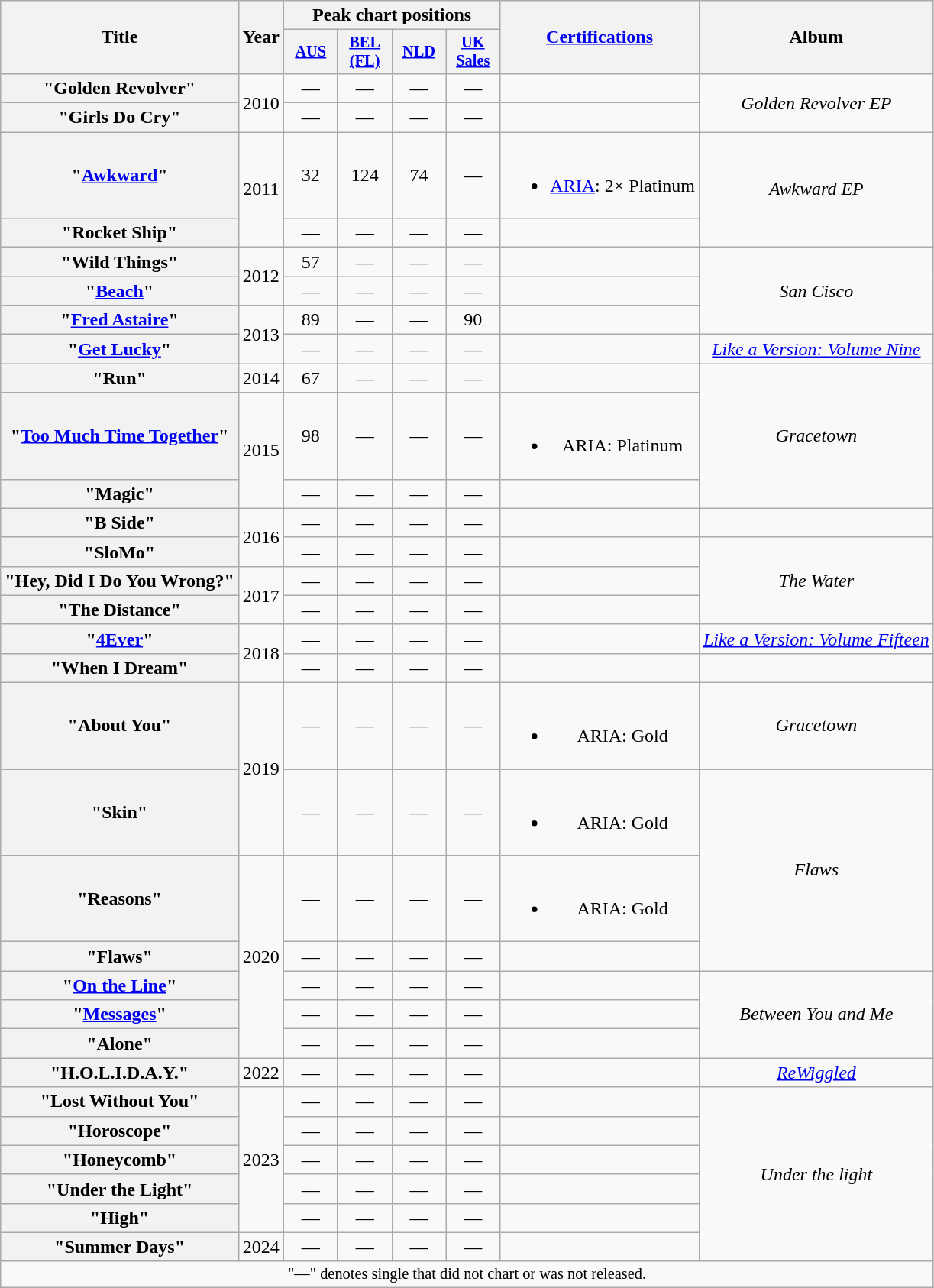<table class="wikitable plainrowheaders" style="text-align:center;">
<tr>
<th scope="col" rowspan="2">Title</th>
<th scope="col" rowspan="2">Year</th>
<th scope="col" colspan="4">Peak chart positions</th>
<th scope="col" rowspan="2"><a href='#'>Certifications</a></th>
<th scope="col" rowspan="2">Album</th>
</tr>
<tr>
<th scope="col" style="width:3em;font-size:85%;"><a href='#'>AUS</a><br></th>
<th scope="col" style="width:3em;font-size:85%;"><a href='#'>BEL (FL)</a><br></th>
<th scope="col" style="width:3em;font-size:85%;"><a href='#'>NLD</a><br></th>
<th scope="col" style="width:3em;font-size:85%;"><a href='#'>UK<br>Sales</a><br></th>
</tr>
<tr>
<th scope="row">"Golden Revolver"</th>
<td rowspan="2">2010</td>
<td>—</td>
<td>—</td>
<td>—</td>
<td>—</td>
<td></td>
<td rowspan="2"><em>Golden Revolver EP</em></td>
</tr>
<tr>
<th scope="row">"Girls Do Cry"</th>
<td>—</td>
<td>—</td>
<td>—</td>
<td>—</td>
<td></td>
</tr>
<tr>
<th scope="row">"<a href='#'>Awkward</a>"</th>
<td rowspan="2">2011</td>
<td>32</td>
<td>124</td>
<td>74</td>
<td>—</td>
<td><br><ul><li><a href='#'>ARIA</a>: 2× Platinum</li></ul></td>
<td rowspan="2"><em>Awkward EP</em></td>
</tr>
<tr>
<th scope="row">"Rocket Ship"</th>
<td>—</td>
<td>—</td>
<td>—</td>
<td>—</td>
</tr>
<tr>
<th scope="row">"Wild Things"</th>
<td rowspan="2">2012</td>
<td>57</td>
<td>—</td>
<td>—</td>
<td>—</td>
<td></td>
<td rowspan="3"><em>San Cisco</em></td>
</tr>
<tr>
<th scope="row">"<a href='#'>Beach</a>"</th>
<td>—</td>
<td>—</td>
<td>—</td>
<td>—</td>
<td></td>
</tr>
<tr>
<th scope="row">"<a href='#'>Fred Astaire</a>"</th>
<td rowspan="2">2013</td>
<td>89</td>
<td>—</td>
<td>—</td>
<td>90</td>
<td></td>
</tr>
<tr>
<th scope="row">"<a href='#'>Get Lucky</a>"<br></th>
<td>—</td>
<td>—</td>
<td>—</td>
<td>—</td>
<td></td>
<td><em><a href='#'>Like a Version: Volume Nine</a></em></td>
</tr>
<tr>
<th scope="row">"Run"</th>
<td>2014</td>
<td>67</td>
<td>—</td>
<td>—</td>
<td>—</td>
<td></td>
<td rowspan="3"><em>Gracetown</em></td>
</tr>
<tr>
<th scope="row">"<a href='#'>Too Much Time Together</a>"</th>
<td rowspan="2">2015</td>
<td>98</td>
<td>—</td>
<td>—</td>
<td>—</td>
<td><br><ul><li>ARIA: Platinum</li></ul></td>
</tr>
<tr>
<th scope="row">"Magic"</th>
<td>—</td>
<td>—</td>
<td>—</td>
<td>—</td>
<td></td>
</tr>
<tr>
<th scope="row">"B Side"</th>
<td rowspan="2">2016</td>
<td>—</td>
<td>—</td>
<td>—</td>
<td>—</td>
<td></td>
<td></td>
</tr>
<tr>
<th scope="row">"SloMo"</th>
<td>—</td>
<td>—</td>
<td>—</td>
<td>—</td>
<td></td>
<td rowspan="3"><em>The Water</em></td>
</tr>
<tr>
<th scope="row">"Hey, Did I Do You Wrong?"</th>
<td rowspan="2">2017</td>
<td>—</td>
<td>—</td>
<td>—</td>
<td>—</td>
<td></td>
</tr>
<tr>
<th scope="row">"The Distance"</th>
<td>—</td>
<td>—</td>
<td>—</td>
<td>—</td>
<td></td>
</tr>
<tr>
<th scope="row">"<a href='#'>4Ever</a>"<br></th>
<td rowspan="2">2018</td>
<td>—</td>
<td>—</td>
<td>—</td>
<td>—</td>
<td></td>
<td><em><a href='#'>Like a Version: Volume Fifteen</a></em></td>
</tr>
<tr>
<th scope="row">"When I Dream"</th>
<td>—</td>
<td>—</td>
<td>—</td>
<td>—</td>
<td></td>
<td></td>
</tr>
<tr>
<th scope="row">"About You"<br></th>
<td rowspan="2">2019</td>
<td>—</td>
<td>—</td>
<td>—</td>
<td>—</td>
<td><br><ul><li>ARIA: Gold</li></ul></td>
<td><em>Gracetown</em></td>
</tr>
<tr>
<th scope="row">"Skin"</th>
<td>—</td>
<td>—</td>
<td>—</td>
<td>—</td>
<td><br><ul><li>ARIA: Gold</li></ul></td>
<td rowspan="3"><em>Flaws</em></td>
</tr>
<tr>
<th scope="row">"Reasons"</th>
<td rowspan="5">2020</td>
<td>—</td>
<td>—</td>
<td>—</td>
<td>—</td>
<td><br><ul><li>ARIA: Gold</li></ul></td>
</tr>
<tr>
<th scope="row">"Flaws"</th>
<td>—</td>
<td>—</td>
<td>—</td>
<td>—</td>
<td></td>
</tr>
<tr>
<th scope="row">"<a href='#'>On the Line</a>"</th>
<td>—</td>
<td>—</td>
<td>—</td>
<td>—</td>
<td></td>
<td rowspan="3"><em>Between You and Me</em></td>
</tr>
<tr>
<th scope="row">"<a href='#'>Messages</a>"</th>
<td>—</td>
<td>—</td>
<td>—</td>
<td>—</td>
<td></td>
</tr>
<tr>
<th scope="row">"Alone"</th>
<td>—</td>
<td>—</td>
<td>—</td>
<td>—</td>
<td></td>
</tr>
<tr>
<th scope="row">"H.O.L.I.D.A.Y."</th>
<td>2022</td>
<td>—</td>
<td>—</td>
<td>—</td>
<td>—</td>
<td></td>
<td><em><a href='#'>ReWiggled</a></em></td>
</tr>
<tr>
<th scope="row">"Lost Without You"</th>
<td rowspan="5">2023</td>
<td>—</td>
<td>—</td>
<td>—</td>
<td>—</td>
<td></td>
<td rowspan="6"><em>Under the light</em></td>
</tr>
<tr>
<th scope="row">"Horoscope"</th>
<td>—</td>
<td>—</td>
<td>—</td>
<td>—</td>
<td></td>
</tr>
<tr>
<th scope="row">"Honeycomb"</th>
<td>—</td>
<td>—</td>
<td>—</td>
<td>—</td>
<td></td>
</tr>
<tr>
<th scope="row">"Under the Light"</th>
<td>—</td>
<td>—</td>
<td>—</td>
<td>—</td>
<td></td>
</tr>
<tr>
<th scope="row">"High"</th>
<td>—</td>
<td>—</td>
<td>—</td>
<td>—</td>
<td></td>
</tr>
<tr>
<th scope="row">"Summer Days"<br></th>
<td>2024</td>
<td>—</td>
<td>—</td>
<td>—</td>
<td>—</td>
<td></td>
</tr>
<tr>
<td colspan="18" style="font-size:85%">"—" denotes single that did not chart or was not released.</td>
</tr>
</table>
